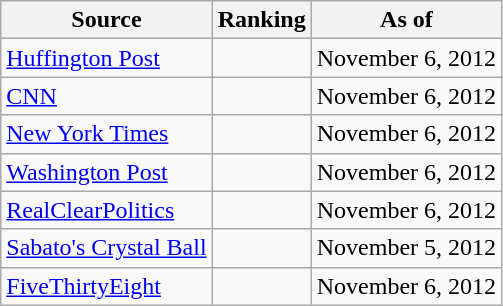<table class="wikitable" style="text-align:center">
<tr>
<th>Source</th>
<th>Ranking</th>
<th>As of</th>
</tr>
<tr>
<td align="left"><a href='#'>Huffington Post</a></td>
<td></td>
<td>November 6, 2012</td>
</tr>
<tr>
<td align="left"><a href='#'>CNN</a></td>
<td></td>
<td>November 6, 2012</td>
</tr>
<tr>
<td align=left><a href='#'>New York Times</a></td>
<td></td>
<td>November 6, 2012</td>
</tr>
<tr>
<td align="left"><a href='#'>Washington Post</a></td>
<td></td>
<td>November 6, 2012</td>
</tr>
<tr>
<td align="left"><a href='#'>RealClearPolitics</a></td>
<td></td>
<td>November 6, 2012</td>
</tr>
<tr>
<td align="left"><a href='#'>Sabato's Crystal Ball</a></td>
<td></td>
<td>November 5, 2012</td>
</tr>
<tr>
<td align="left"><a href='#'>FiveThirtyEight</a></td>
<td></td>
<td>November 6, 2012</td>
</tr>
</table>
